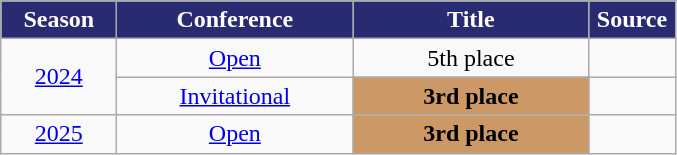<table class="wikitable">
<tr>
<th width=70px style="background: #282B72; color: White; text-align: center">Season</th>
<th width=150px style="background: #282B72; color: White">Conference</th>
<th width=150px style="background: #282B72; color: White">Title</th>
<th width=50px style="background: #282B72; color: White; text-align: center">Source</th>
</tr>
<tr align=center>
<td rowspan=2><a href='#'>2024</a></td>
<td><a href='#'>Open</a></td>
<td>5th place</td>
<td></td>
</tr>
<tr align=center>
<td><a href='#'>Invitational</a></td>
<td bgcolor=#cc9966><strong>3rd place</strong></td>
<td></td>
</tr>
<tr align=center>
<td rowspan=2><a href='#'>2025</a></td>
<td><a href='#'>Open</a></td>
<td bgcolor=#cc9966><strong>3rd place</strong></td>
<td></td>
</tr>
</table>
